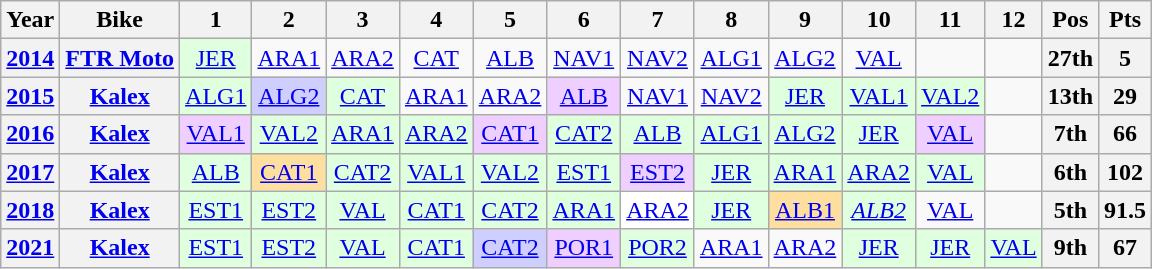<table class="wikitable" style="text-align:center">
<tr>
<th>Year</th>
<th>Bike</th>
<th>1</th>
<th>2</th>
<th>3</th>
<th>4</th>
<th>5</th>
<th>6</th>
<th>7</th>
<th>8</th>
<th>9</th>
<th>10</th>
<th>11</th>
<th>12</th>
<th>Pos</th>
<th>Pts</th>
</tr>
<tr>
<th><a href='#'>2014</a></th>
<th><a href='#'>FTR Moto</a></th>
<td style="background:#dfffdf;"><a href='#'>JER</a><br></td>
<td style="background:#;"><a href='#'>ARA1</a><br></td>
<td style="background:#;"><a href='#'>ARA2</a><br></td>
<td style="background:#;"><a href='#'>CAT</a><br></td>
<td style="background:#;"><a href='#'>ALB</a><br></td>
<td style="background:#;"><a href='#'>NAV1</a><br></td>
<td style="background:#;"><a href='#'>NAV2</a><br></td>
<td style="background:#;"><a href='#'>ALG1</a><br></td>
<td style="background:#;"><a href='#'>ALG2</a><br></td>
<td style="background:#;"><a href='#'>VAL</a><br></td>
<td></td>
<td></td>
<th style="background:#;">27th</th>
<th style="background:#;">5</th>
</tr>
<tr>
<th><a href='#'>2015</a></th>
<th><a href='#'>Kalex</a></th>
<td style="background:#DFFFDF;"><a href='#'>ALG1</a><br></td>
<td style="background:#CFCFFF;"><a href='#'>ALG2</a><br></td>
<td style="background:#DFFFDF;"><a href='#'>CAT</a><br></td>
<td><a href='#'>ARA1</a></td>
<td><a href='#'>ARA2</a></td>
<td style="background:#EFCFFF;"><a href='#'>ALB</a><br></td>
<td><a href='#'>NAV1</a></td>
<td><a href='#'>NAV2</a></td>
<td style="background:#DFFFDF;"><a href='#'>JER</a><br></td>
<td style="background:#DFFFDF;"><a href='#'>VAL1</a><br></td>
<td style="background:#DFFFDF;"><a href='#'>VAL2</a><br></td>
<td></td>
<th>13th</th>
<th>29</th>
</tr>
<tr>
<th><a href='#'>2016</a></th>
<th><a href='#'>Kalex</a></th>
<td style="background:#efcfff;"><a href='#'>VAL1</a><br></td>
<td style="background:#dfffdf;"><a href='#'>VAL2</a><br></td>
<td style="background:#dfffdf;"><a href='#'>ARA1</a><br></td>
<td style="background:#dfffdf;"><a href='#'>ARA2</a><br></td>
<td style="background:#efcfff;"><a href='#'>CAT1</a><br></td>
<td style="background:#dfffdf;"><a href='#'>CAT2</a><br></td>
<td style="background:#dfffdf;"><a href='#'>ALB</a><br></td>
<td style="background:#dfffdf;"><a href='#'>ALG1</a><br></td>
<td style="background:#dfffdf;"><a href='#'>ALG2</a><br></td>
<td style="background:#dfffdf;"><a href='#'>JER</a><br></td>
<td style="background:#efcfff;"><a href='#'>VAL</a><br></td>
<td></td>
<th>7th</th>
<th>66</th>
</tr>
<tr>
<th><a href='#'>2017</a></th>
<th><a href='#'>Kalex</a></th>
<td style="background:#dfffdf;"><a href='#'>ALB</a><br></td>
<td style="background:#ffdf9f;"><a href='#'>CAT1</a><br></td>
<td style="background:#dfffdf;"><a href='#'>CAT2</a><br></td>
<td style="background:#dfffdf;"><a href='#'>VAL1</a><br></td>
<td style="background:#dfffdf;"><a href='#'>VAL2</a><br></td>
<td style="background:#dfffdf;"><a href='#'>EST1</a><br></td>
<td style="background:#efcfff;"><a href='#'>EST2</a><br></td>
<td style="background:#dfffdf;"><a href='#'>JER</a><br></td>
<td style="background:#dfffdf;"><a href='#'>ARA1</a><br></td>
<td style="background:#dfffdf;"><a href='#'>ARA2</a><br></td>
<td style="background:#dfffdf;"><a href='#'>VAL</a><br></td>
<td></td>
<th>6th</th>
<th>102</th>
</tr>
<tr>
<th><a href='#'>2018</a></th>
<th><a href='#'>Kalex</a></th>
<td style="background:#dfffdf;"><a href='#'>EST1</a><br></td>
<td style="background:#dfffdf;"><a href='#'>EST2</a><br></td>
<td style="background:#dfffdf;"><a href='#'>VAL</a><br></td>
<td style="background:#dfffdf;"><a href='#'>CAT1</a><br></td>
<td style="background:#dfffdf;"><a href='#'>CAT2</a><br></td>
<td style="background:#dfffdf;"><a href='#'>ARA1</a><br></td>
<td style="background:#ffffff;"><a href='#'>ARA2</a><br></td>
<td style="background:#dfffdf;"><a href='#'>JER</a><br></td>
<td style="background:#ffdf9f;"><a href='#'>ALB1</a><br></td>
<td style="background:#dfffdf;"><em><a href='#'>ALB2</a></em><br></td>
<td><a href='#'>VAL</a></td>
<td></td>
<th>5th</th>
<th>91.5</th>
</tr>
<tr>
<th><a href='#'>2021</a></th>
<th><a href='#'>Kalex</a></th>
<td style="background:#dfffdf;"><a href='#'>EST1</a><br></td>
<td style="background:#dfffdf;"><a href='#'>EST2</a><br></td>
<td style="background:#dfffdf;"><a href='#'>VAL</a><br></td>
<td style="background:#dfffdf;"><a href='#'>CAT1</a><br></td>
<td style="background:#cfcfff;"><a href='#'>CAT2</a><br></td>
<td style="background:#efcfff;"><a href='#'>POR1</a><br></td>
<td style="background:#dfffdf;"><a href='#'>POR2</a><br></td>
<td><a href='#'>ARA1</a></td>
<td><a href='#'>ARA2</a></td>
<td style="background:#dfffdf;"><a href='#'>JER</a><br></td>
<td style="background:#dfffdf;"><a href='#'>JER</a><br></td>
<td style="background:#dfffdf;"><a href='#'>VAL</a><br></td>
<th>9th</th>
<th>67</th>
</tr>
</table>
